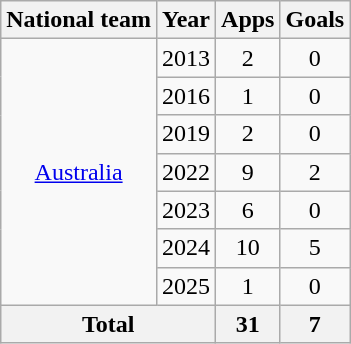<table class="wikitable" style="text-align:center">
<tr>
<th>National team</th>
<th>Year</th>
<th>Apps</th>
<th>Goals</th>
</tr>
<tr>
<td rowspan="7"><a href='#'>Australia</a></td>
<td>2013</td>
<td>2</td>
<td>0</td>
</tr>
<tr>
<td>2016</td>
<td>1</td>
<td>0</td>
</tr>
<tr>
<td>2019</td>
<td>2</td>
<td>0</td>
</tr>
<tr>
<td>2022</td>
<td>9</td>
<td>2</td>
</tr>
<tr>
<td>2023</td>
<td>6</td>
<td>0</td>
</tr>
<tr>
<td>2024</td>
<td>10</td>
<td>5</td>
</tr>
<tr>
<td>2025</td>
<td>1</td>
<td>0</td>
</tr>
<tr>
<th colspan="2">Total</th>
<th>31</th>
<th>7</th>
</tr>
</table>
